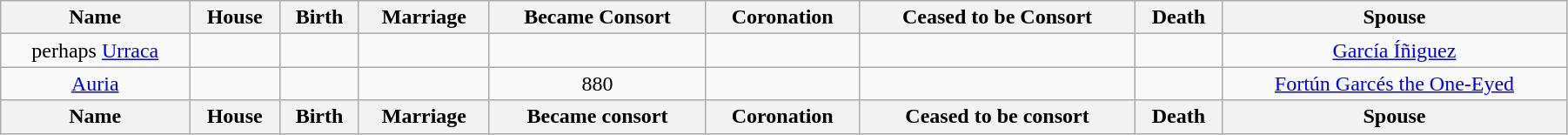<table width=95% class="wikitable">
<tr>
<th>Name</th>
<th>House</th>
<th>Birth</th>
<th>Marriage</th>
<th>Became Consort</th>
<th>Coronation</th>
<th>Ceased to be Consort</th>
<th>Death</th>
<th>Spouse</th>
</tr>
<tr>
<td align=center>perhaps <a href='#'>Urraca</a></td>
<td align=center></td>
<td align="center"></td>
<td align="center"></td>
<td align="center"></td>
<td align="center"></td>
<td align="center"></td>
<td align="center"></td>
<td align="center"><a href='#'>García Íñiguez</a></td>
</tr>
<tr>
<td align=center><a href='#'>Auria</a></td>
<td align=center></td>
<td align="center"></td>
<td align="center"></td>
<td align="center">880</td>
<td align="center"></td>
<td align="center"></td>
<td align="center"></td>
<td align="center"><a href='#'>Fortún Garcés the One-Eyed</a></td>
</tr>
<tr>
<th>Name</th>
<th>House</th>
<th>Birth</th>
<th>Marriage</th>
<th>Became consort</th>
<th>Coronation</th>
<th>Ceased to be consort</th>
<th>Death</th>
<th>Spouse</th>
</tr>
</table>
